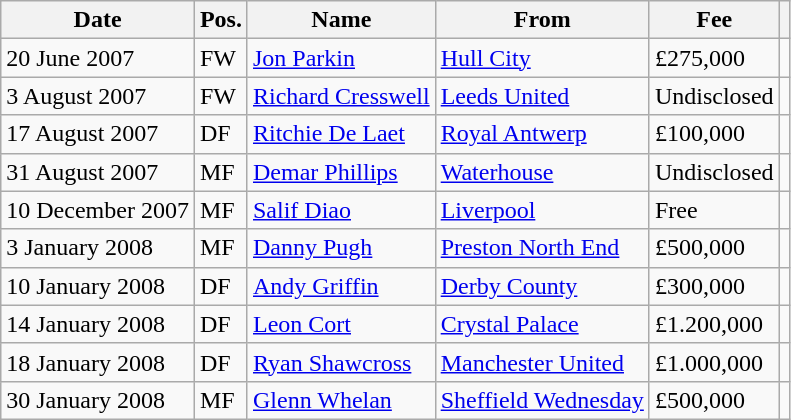<table class="wikitable">
<tr>
<th>Date</th>
<th>Pos.</th>
<th>Name</th>
<th>From</th>
<th>Fee</th>
<th></th>
</tr>
<tr>
<td>20 June 2007</td>
<td>FW</td>
<td> <a href='#'>Jon Parkin</a></td>
<td> <a href='#'>Hull City</a></td>
<td>£275,000</td>
<td></td>
</tr>
<tr>
<td>3 August 2007</td>
<td>FW</td>
<td> <a href='#'>Richard Cresswell</a></td>
<td> <a href='#'>Leeds United</a></td>
<td>Undisclosed</td>
<td></td>
</tr>
<tr>
<td>17 August 2007</td>
<td>DF</td>
<td> <a href='#'>Ritchie De Laet</a></td>
<td> <a href='#'>Royal Antwerp</a></td>
<td>£100,000</td>
<td></td>
</tr>
<tr>
<td>31 August 2007</td>
<td>MF</td>
<td> <a href='#'>Demar Phillips</a></td>
<td> <a href='#'>Waterhouse</a></td>
<td>Undisclosed</td>
<td></td>
</tr>
<tr>
<td>10 December 2007</td>
<td>MF</td>
<td> <a href='#'>Salif Diao</a></td>
<td> <a href='#'>Liverpool</a></td>
<td>Free</td>
<td></td>
</tr>
<tr>
<td>3 January 2008</td>
<td>MF</td>
<td> <a href='#'>Danny Pugh</a></td>
<td> <a href='#'>Preston North End</a></td>
<td>£500,000</td>
<td></td>
</tr>
<tr>
<td>10 January 2008</td>
<td>DF</td>
<td> <a href='#'>Andy Griffin</a></td>
<td> <a href='#'>Derby County</a></td>
<td>£300,000</td>
<td></td>
</tr>
<tr>
<td>14 January 2008</td>
<td>DF</td>
<td> <a href='#'>Leon Cort</a></td>
<td> <a href='#'>Crystal Palace</a></td>
<td>£1.200,000</td>
<td></td>
</tr>
<tr>
<td>18 January 2008</td>
<td>DF</td>
<td> <a href='#'>Ryan Shawcross</a></td>
<td> <a href='#'>Manchester United</a></td>
<td>£1.000,000</td>
<td></td>
</tr>
<tr>
<td>30 January 2008</td>
<td>MF</td>
<td> <a href='#'>Glenn Whelan</a></td>
<td> <a href='#'>Sheffield Wednesday</a></td>
<td>£500,000</td>
<td></td>
</tr>
</table>
